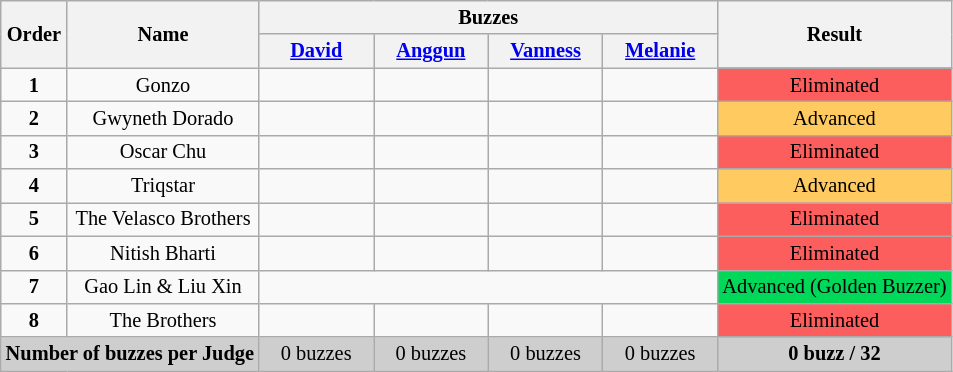<table class="wikitable" style="font-size:85%; text-align:center">
<tr>
<th rowspan="2">Order</th>
<th rowspan="2">Name</th>
<th colspan="4">Buzzes</th>
<th rowspan="2">Result</th>
</tr>
<tr>
<th width="70"><a href='#'>David</a></th>
<th width="70"><a href='#'>Anggun</a></th>
<th width="70"><a href='#'>Vanness</a></th>
<th width="70"><a href='#'>Melanie</a></th>
</tr>
<tr>
<td><strong>1</strong></td>
<td>Gonzo</td>
<td></td>
<td></td>
<td></td>
<td></td>
<td style="background:#FC5D5D">Eliminated</td>
</tr>
<tr>
<td><strong>2</strong></td>
<td>Gwyneth Dorado</td>
<td></td>
<td></td>
<td></td>
<td></td>
<td style="background:#FFCB60">Advanced</td>
</tr>
<tr>
<td><strong>3</strong></td>
<td>Oscar Chu</td>
<td></td>
<td></td>
<td></td>
<td></td>
<td style="background:#FC5D5D">Eliminated</td>
</tr>
<tr>
<td><strong>4</strong></td>
<td>Triqstar</td>
<td></td>
<td></td>
<td></td>
<td></td>
<td style="background:#FFCB60">Advanced</td>
</tr>
<tr>
<td><strong>5</strong></td>
<td>The Velasco Brothers</td>
<td></td>
<td></td>
<td></td>
<td></td>
<td style="background:#FC5D5D">Eliminated</td>
</tr>
<tr>
<td><strong>6</strong></td>
<td>Nitish Bharti</td>
<td></td>
<td></td>
<td></td>
<td></td>
<td style="background:#FC5D5D">Eliminated</td>
</tr>
<tr>
<td><strong>7</strong></td>
<td>Gao Lin & Liu Xin</td>
<td colspan="4"></td>
<td style="background:#01D758">Advanced (Golden Buzzer)</td>
</tr>
<tr>
<td><strong>8</strong></td>
<td>The Brothers</td>
<td></td>
<td></td>
<td></td>
<td></td>
<td style="background:#FC5D5D">Eliminated</td>
</tr>
<tr>
<td colspan="2" style="background:#CECECE"><strong>Number of buzzes per Judge</strong></td>
<td style="background:#CECECE">0 buzzes</td>
<td style="background:#CECECE">0 buzzes</td>
<td style="background:#CECECE">0 buzzes</td>
<td style="background:#CECECE">0 buzzes</td>
<td style="background:#CECECE"><strong>0 buzz / 32</strong></td>
</tr>
</table>
